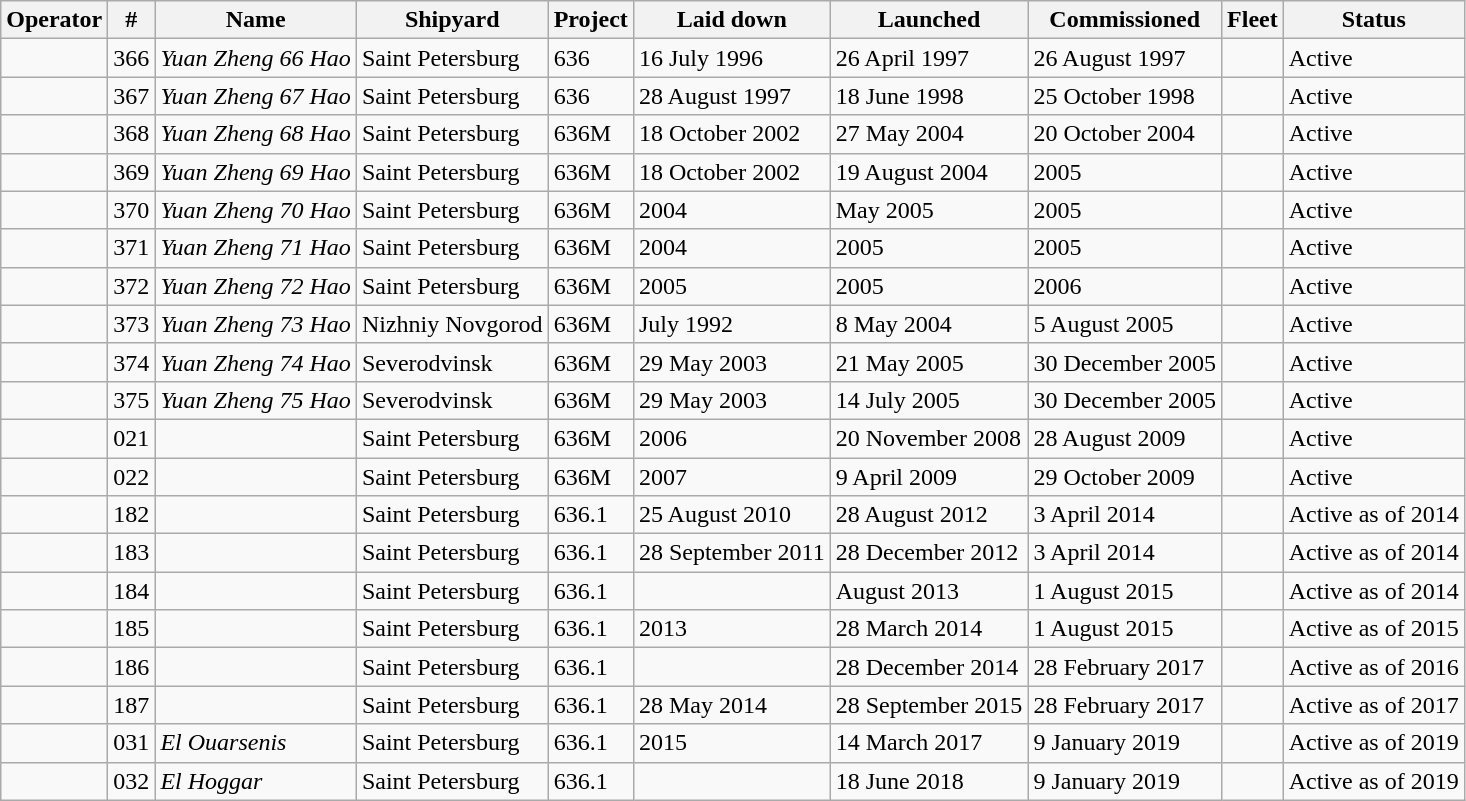<table class="wikitable">
<tr>
<th>Operator</th>
<th>#</th>
<th>Name</th>
<th>Shipyard</th>
<th>Project</th>
<th>Laid down</th>
<th>Launched</th>
<th>Commissioned</th>
<th>Fleet</th>
<th>Status</th>
</tr>
<tr>
<td></td>
<td>366</td>
<td><em>Yuan Zheng 66 Hao</em></td>
<td>Saint Petersburg</td>
<td>636</td>
<td>16 July 1996</td>
<td>26 April 1997</td>
<td>26 August 1997</td>
<td></td>
<td>Active </td>
</tr>
<tr>
<td></td>
<td>367</td>
<td><em>Yuan Zheng 67 Hao</em></td>
<td>Saint Petersburg</td>
<td>636</td>
<td>28 August 1997</td>
<td>18 June 1998</td>
<td>25 October 1998</td>
<td></td>
<td>Active </td>
</tr>
<tr>
<td></td>
<td>368</td>
<td><em>Yuan Zheng 68 Hao</em></td>
<td>Saint Petersburg</td>
<td>636M</td>
<td>18 October 2002</td>
<td>27 May 2004</td>
<td>20 October 2004</td>
<td></td>
<td>Active </td>
</tr>
<tr>
<td></td>
<td>369</td>
<td><em>Yuan Zheng 69 Hao</em></td>
<td>Saint Petersburg</td>
<td>636M</td>
<td>18 October 2002</td>
<td>19 August 2004</td>
<td>2005</td>
<td></td>
<td>Active </td>
</tr>
<tr>
<td></td>
<td>370</td>
<td><em>Yuan Zheng 70 Hao</em></td>
<td>Saint Petersburg</td>
<td>636M</td>
<td>2004</td>
<td>May 2005</td>
<td>2005</td>
<td></td>
<td>Active </td>
</tr>
<tr>
<td></td>
<td>371</td>
<td><em>Yuan Zheng 71 Hao</em></td>
<td>Saint Petersburg</td>
<td>636M</td>
<td>2004</td>
<td>2005</td>
<td>2005</td>
<td></td>
<td>Active </td>
</tr>
<tr>
<td></td>
<td>372</td>
<td><em>Yuan Zheng 72 Hao</em></td>
<td>Saint Petersburg</td>
<td>636M</td>
<td>2005</td>
<td>2005</td>
<td>2006</td>
<td></td>
<td>Active </td>
</tr>
<tr>
<td></td>
<td>373</td>
<td><em>Yuan Zheng 73 Hao</em></td>
<td>Nizhniy Novgorod</td>
<td>636M</td>
<td>July 1992</td>
<td>8 May 2004</td>
<td>5 August 2005</td>
<td></td>
<td>Active </td>
</tr>
<tr>
<td></td>
<td>374</td>
<td><em>Yuan Zheng 74 Hao</em></td>
<td>Severodvinsk</td>
<td>636M</td>
<td>29 May 2003</td>
<td>21 May 2005</td>
<td>30 December 2005</td>
<td></td>
<td>Active </td>
</tr>
<tr>
<td></td>
<td>375</td>
<td><em>Yuan Zheng 75 Hao</em></td>
<td>Severodvinsk</td>
<td>636M</td>
<td>29 May 2003</td>
<td>14 July 2005</td>
<td>30 December 2005</td>
<td></td>
<td>Active </td>
</tr>
<tr>
<td></td>
<td>021</td>
<td></td>
<td>Saint Petersburg</td>
<td>636M</td>
<td>2006</td>
<td>20 November 2008</td>
<td>28 August 2009</td>
<td></td>
<td>Active</td>
</tr>
<tr>
<td></td>
<td>022</td>
<td></td>
<td>Saint Petersburg</td>
<td>636M</td>
<td>2007</td>
<td>9 April 2009</td>
<td>29 October 2009</td>
<td></td>
<td>Active</td>
</tr>
<tr>
<td></td>
<td>182</td>
<td></td>
<td>Saint Petersburg</td>
<td>636.1</td>
<td>25 August 2010</td>
<td>28 August 2012</td>
<td>3 April 2014</td>
<td></td>
<td>Active as of 2014</td>
</tr>
<tr>
<td></td>
<td>183</td>
<td></td>
<td>Saint Petersburg</td>
<td>636.1</td>
<td>28 September 2011</td>
<td>28 December 2012</td>
<td>3 April 2014</td>
<td></td>
<td>Active as of 2014</td>
</tr>
<tr>
<td></td>
<td>184</td>
<td></td>
<td>Saint Petersburg</td>
<td>636.1</td>
<td></td>
<td>August 2013</td>
<td>1 August 2015</td>
<td></td>
<td>Active as of 2014</td>
</tr>
<tr>
<td></td>
<td>185</td>
<td></td>
<td>Saint Petersburg</td>
<td>636.1</td>
<td>2013</td>
<td>28 March 2014</td>
<td>1 August 2015</td>
<td></td>
<td>Active as of 2015</td>
</tr>
<tr>
<td></td>
<td>186</td>
<td></td>
<td>Saint Petersburg</td>
<td>636.1</td>
<td></td>
<td>28 December 2014</td>
<td>28 February 2017</td>
<td></td>
<td>Active as of 2016</td>
</tr>
<tr>
<td></td>
<td>187</td>
<td></td>
<td>Saint Petersburg</td>
<td>636.1</td>
<td>28 May 2014</td>
<td>28 September 2015</td>
<td>28 February 2017</td>
<td></td>
<td>Active as of 2017</td>
</tr>
<tr>
<td></td>
<td>031</td>
<td><em>El Ouarsenis</em></td>
<td>Saint Petersburg</td>
<td>636.1</td>
<td>2015</td>
<td>14 March 2017</td>
<td>9 January 2019</td>
<td></td>
<td>Active as of 2019</td>
</tr>
<tr>
<td></td>
<td>032</td>
<td><em>El Hoggar</em></td>
<td>Saint Petersburg</td>
<td>636.1</td>
<td></td>
<td>18 June 2018</td>
<td>9 January 2019</td>
<td></td>
<td>Active as of 2019</td>
</tr>
</table>
